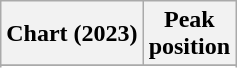<table class="wikitable sortable plainrowheaders" style="text-align:center">
<tr>
<th scope="col">Chart (2023)</th>
<th scope="col">Peak<br>position</th>
</tr>
<tr>
</tr>
<tr>
</tr>
</table>
